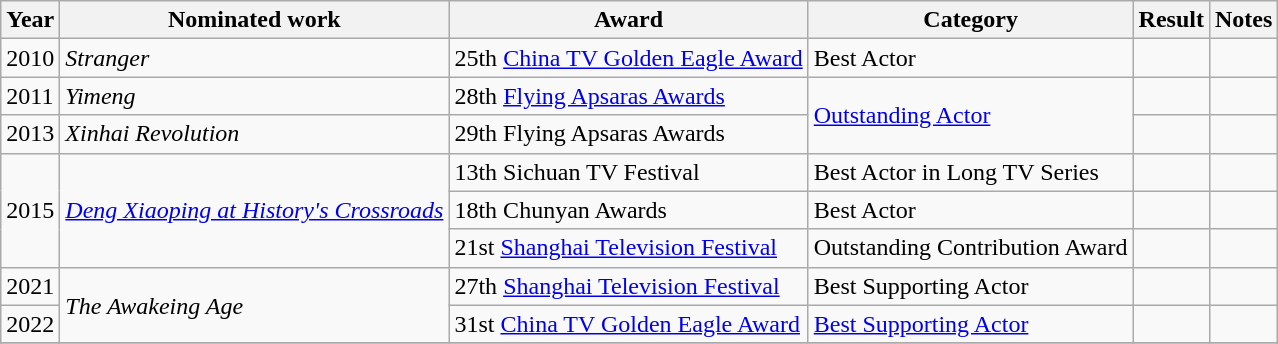<table class="wikitable">
<tr>
<th>Year</th>
<th>Nominated work</th>
<th>Award</th>
<th>Category</th>
<th>Result</th>
<th>Notes</th>
</tr>
<tr>
<td>2010</td>
<td><em>Stranger</em></td>
<td>25th <a href='#'>China TV Golden Eagle Award</a></td>
<td>Best Actor</td>
<td></td>
<td></td>
</tr>
<tr>
<td>2011</td>
<td><em>Yimeng</em></td>
<td>28th <a href='#'>Flying Apsaras Awards</a></td>
<td rowspan="2"><a href='#'>Outstanding Actor</a></td>
<td></td>
<td></td>
</tr>
<tr>
<td>2013</td>
<td><em>Xinhai Revolution</em></td>
<td>29th Flying Apsaras Awards</td>
<td></td>
<td></td>
</tr>
<tr>
<td rowspan="3">2015</td>
<td rowspan="3"><em><a href='#'>Deng Xiaoping at History's Crossroads</a></em></td>
<td>13th Sichuan TV Festival</td>
<td>Best Actor in Long TV Series</td>
<td></td>
<td></td>
</tr>
<tr>
<td>18th Chunyan Awards</td>
<td>Best Actor</td>
<td></td>
<td></td>
</tr>
<tr>
<td>21st <a href='#'>Shanghai Television Festival</a></td>
<td>Outstanding Contribution Award</td>
<td></td>
<td></td>
</tr>
<tr>
<td>2021</td>
<td rowspan="2"><em>The Awakeing Age</em></td>
<td>27th <a href='#'>Shanghai Television Festival</a></td>
<td>Best Supporting Actor</td>
<td></td>
<td></td>
</tr>
<tr>
<td>2022</td>
<td>31st <a href='#'>China TV Golden Eagle Award</a></td>
<td><a href='#'>Best Supporting Actor</a></td>
<td></td>
<td></td>
</tr>
<tr>
</tr>
</table>
